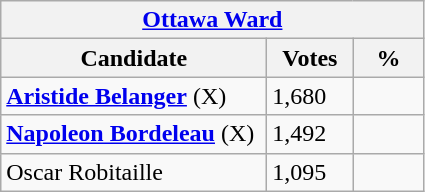<table class="wikitable">
<tr>
<th colspan="3"><a href='#'>Ottawa Ward</a></th>
</tr>
<tr>
<th style="width: 170px">Candidate</th>
<th style="width: 50px">Votes</th>
<th style="width: 40px">%</th>
</tr>
<tr>
<td><strong><a href='#'>Aristide Belanger</a></strong> (X)</td>
<td>1,680</td>
<td></td>
</tr>
<tr>
<td><strong><a href='#'>Napoleon Bordeleau</a></strong> (X)</td>
<td>1,492</td>
<td></td>
</tr>
<tr>
<td>Oscar Robitaille</td>
<td>1,095</td>
<td></td>
</tr>
</table>
